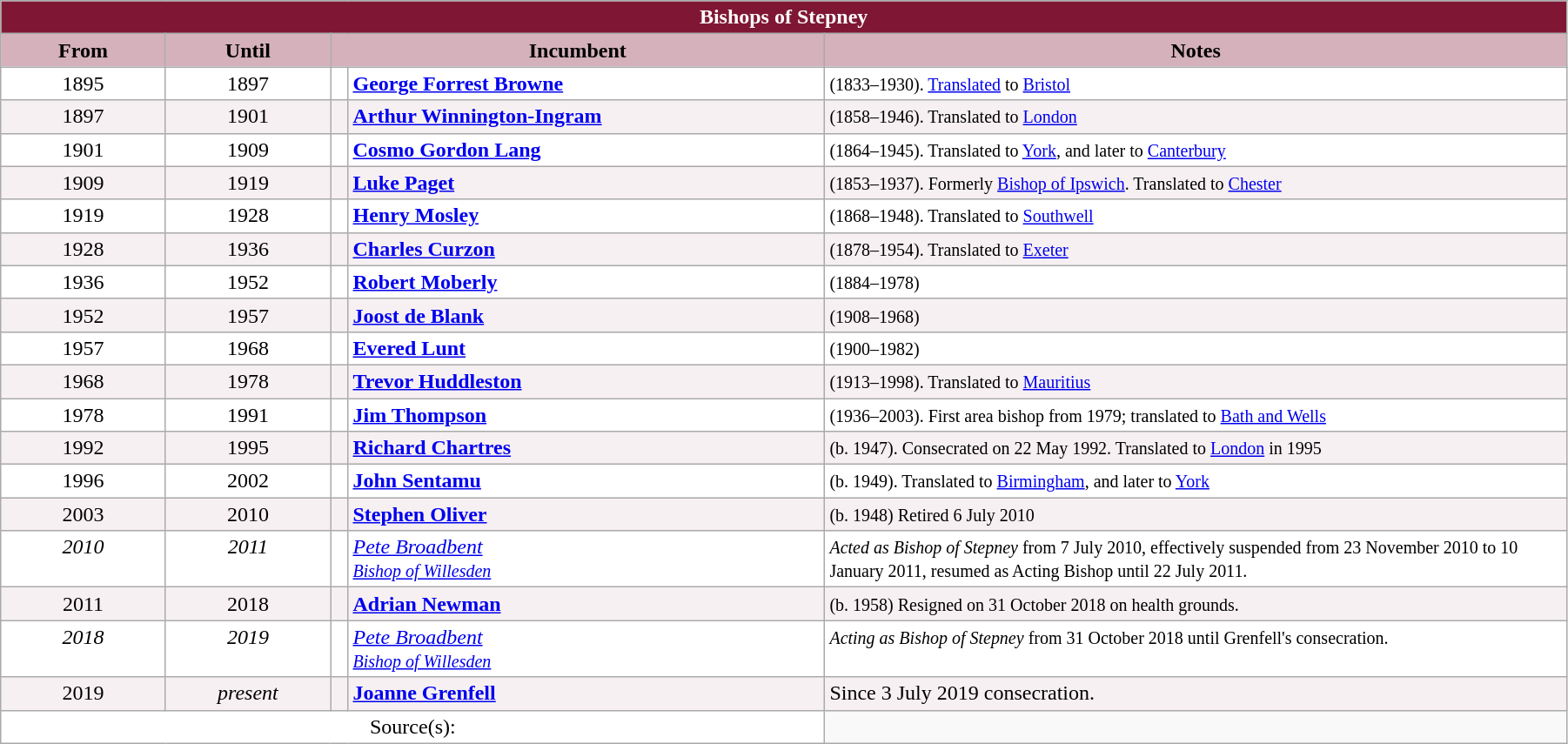<table class="wikitable" style="width:95%;" border="1" cellpadding="2">
<tr>
<th colspan="5" style="background-color: #7F1734; color: white;">Bishops of Stepney</th>
</tr>
<tr valign=top>
<th style="background-color:#D4B1BB" width="10%">From</th>
<th style="background-color:#D4B1BB" width="10%">Until</th>
<th style="background-color:#D4B1BB" width="30%" colspan=2>Incumbent</th>
<th style="background-color:#D4B1BB" width="45%">Notes</th>
</tr>
<tr valign=top bgcolor="white">
<td align="center">1895</td>
<td align="center">1897</td>
<td></td>
<td><strong><a href='#'>George Forrest Browne</a></strong></td>
<td><small>(1833–1930). <a href='#'>Translated</a> to <a href='#'>Bristol</a></small></td>
</tr>
<tr valign=top bgcolor="#F7F0F2">
<td align="center">1897</td>
<td align="center">1901</td>
<td></td>
<td><strong><a href='#'>Arthur Winnington-Ingram</a></strong></td>
<td><small>(1858–1946). Translated to <a href='#'>London</a></small></td>
</tr>
<tr valign=top bgcolor="white">
<td align="center">1901</td>
<td align="center">1909</td>
<td></td>
<td><strong><a href='#'>Cosmo Gordon Lang</a></strong></td>
<td><small>(1864–1945). Translated to <a href='#'>York</a>, and later to <a href='#'>Canterbury</a></small></td>
</tr>
<tr valign=top bgcolor="#F7F0F2">
<td align="center">1909</td>
<td align="center">1919</td>
<td></td>
<td><strong><a href='#'>Luke Paget</a></strong></td>
<td><small>(1853–1937). Formerly <a href='#'>Bishop of Ipswich</a>. Translated to <a href='#'>Chester</a></small></td>
</tr>
<tr valign=top bgcolor="white">
<td align="center">1919</td>
<td align="center">1928</td>
<td></td>
<td><strong><a href='#'>Henry Mosley</a></strong></td>
<td><small>(1868–1948). Translated to <a href='#'>Southwell</a></small></td>
</tr>
<tr valign=top bgcolor="#F7F0F2">
<td align="center">1928</td>
<td align="center">1936</td>
<td></td>
<td><strong><a href='#'>Charles Curzon</a></strong></td>
<td><small>(1878–1954). Translated to <a href='#'>Exeter</a></small></td>
</tr>
<tr valign=top bgcolor="white">
<td align="center">1936</td>
<td align="center">1952</td>
<td></td>
<td><strong><a href='#'>Robert Moberly</a></strong></td>
<td><small>(1884–1978)</small></td>
</tr>
<tr valign=top bgcolor="#F7F0F2">
<td align="center">1952</td>
<td align="center">1957</td>
<td></td>
<td><strong><a href='#'>Joost de Blank</a></strong></td>
<td><small>(1908–1968)</small></td>
</tr>
<tr valign=top bgcolor="white">
<td align="center">1957</td>
<td align="center">1968</td>
<td></td>
<td><strong><a href='#'>Evered Lunt</a></strong></td>
<td><small>(1900–1982)</small></td>
</tr>
<tr valign=top bgcolor="#F7F0F2">
<td align="center">1968</td>
<td align="center">1978</td>
<td></td>
<td><strong><a href='#'>Trevor Huddleston</a></strong></td>
<td><small>(1913–1998). Translated to <a href='#'>Mauritius</a></small></td>
</tr>
<tr valign=top bgcolor="white">
<td align="center">1978</td>
<td align="center">1991</td>
<td></td>
<td><strong><a href='#'>Jim Thompson</a></strong></td>
<td><small>(1936–2003). First area bishop from 1979; translated to <a href='#'>Bath and Wells</a></small></td>
</tr>
<tr valign=top bgcolor="#F7F0F2">
<td align="center">1992</td>
<td align="center">1995</td>
<td></td>
<td><strong><a href='#'>Richard Chartres</a></strong></td>
<td><small>(b. 1947). Consecrated on 22 May 1992. Translated to <a href='#'>London</a> in 1995</small></td>
</tr>
<tr valign=top bgcolor="white">
<td align="center">1996</td>
<td align="center">2002</td>
<td></td>
<td><strong><a href='#'>John Sentamu</a></strong></td>
<td><small>(b. 1949). Translated to <a href='#'>Birmingham</a>, and later to <a href='#'>York</a></small></td>
</tr>
<tr valign=top bgcolor="#F7F0F2">
<td align="center">2003</td>
<td align="center">2010</td>
<td></td>
<td><strong><a href='#'>Stephen Oliver</a></strong></td>
<td><small>(b. 1948) Retired 6 July 2010</small></td>
</tr>
<tr valign=top bgcolor="white">
<td align="center"><em>2010</em></td>
<td align="center"><em>2011</em></td>
<td></td>
<td><em><a href='#'>Pete Broadbent</a><br><small><a href='#'>Bishop of Willesden</a></small></em></td>
<td><small><em>Acted as Bishop of Stepney</em> from 7 July 2010, effectively suspended from 23 November 2010 to 10 January 2011, resumed as Acting Bishop until 22 July 2011.</small></td>
</tr>
<tr valign=top bgcolor="#F7F0F2">
<td align="center">2011</td>
<td align="center">2018</td>
<td></td>
<td><strong><a href='#'>Adrian Newman</a></strong></td>
<td><small>(b. 1958) Resigned on 31 October 2018 on health grounds.</small></td>
</tr>
<tr valign=top bgcolor="white">
<td align="center"><em>2018</em></td>
<td align="center"><em>2019</em></td>
<td></td>
<td><em><a href='#'>Pete Broadbent</a><br><small><a href='#'>Bishop of Willesden</a></small></em></td>
<td><small><em>Acting as Bishop of Stepney</em> from 31 October 2018 until Grenfell's consecration.</small></td>
</tr>
<tr valign=top bgcolor="#F7F0F2">
<td align="center">2019</td>
<td align="center"><em>present</em></td>
<td></td>
<td><strong><a href='#'>Joanne Grenfell</a></strong></td>
<td>Since 3 July 2019 consecration.</td>
</tr>
<tr valign=top bgcolor="white">
<td align="center" colspan="4">Source(s):</td>
</tr>
</table>
